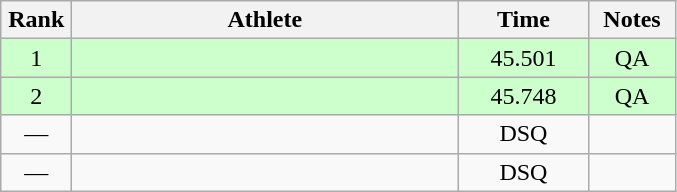<table class=wikitable style="text-align:center">
<tr>
<th width=40>Rank</th>
<th width=250>Athlete</th>
<th width=80>Time</th>
<th width=50>Notes</th>
</tr>
<tr bgcolor="ccffcc">
<td>1</td>
<td align=left></td>
<td>45.501</td>
<td>QA</td>
</tr>
<tr bgcolor="ccffcc">
<td>2</td>
<td align=left></td>
<td>45.748</td>
<td>QA</td>
</tr>
<tr>
<td>—</td>
<td align=left></td>
<td>DSQ</td>
<td></td>
</tr>
<tr>
<td>—</td>
<td align=left></td>
<td>DSQ</td>
<td></td>
</tr>
</table>
